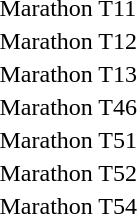<table>
<tr>
<td>Marathon T11<br></td>
<td></td>
<td></td>
<td></td>
</tr>
<tr>
<td>Marathon T12<br></td>
<td></td>
<td></td>
<td></td>
</tr>
<tr>
<td>Marathon T13<br></td>
<td></td>
<td></td>
<td></td>
</tr>
<tr>
<td>Marathon T46<br></td>
<td></td>
<td></td>
<td></td>
</tr>
<tr>
<td>Marathon T51<br></td>
<td></td>
<td></td>
<td></td>
</tr>
<tr>
<td>Marathon T52<br></td>
<td></td>
<td></td>
<td></td>
</tr>
<tr>
<td>Marathon T54<br></td>
<td></td>
<td></td>
<td></td>
</tr>
<tr>
</tr>
</table>
